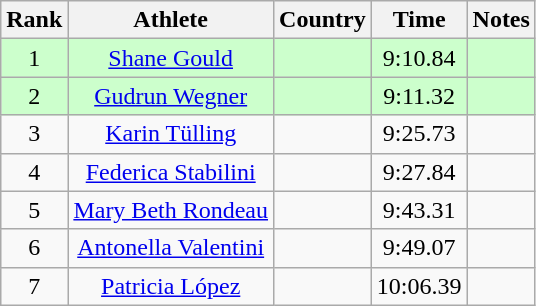<table class="wikitable sortable" style="text-align:center">
<tr>
<th>Rank</th>
<th>Athlete</th>
<th>Country</th>
<th>Time</th>
<th>Notes</th>
</tr>
<tr bgcolor=ccffcc>
<td>1</td>
<td><a href='#'>Shane Gould</a></td>
<td align=left></td>
<td>9:10.84</td>
<td></td>
</tr>
<tr bgcolor=ccffcc>
<td>2</td>
<td><a href='#'>Gudrun Wegner</a></td>
<td align=left></td>
<td>9:11.32</td>
<td></td>
</tr>
<tr>
<td>3</td>
<td><a href='#'>Karin Tülling</a></td>
<td align=left></td>
<td>9:25.73</td>
<td></td>
</tr>
<tr>
<td>4</td>
<td><a href='#'>Federica Stabilini</a></td>
<td align=left></td>
<td>9:27.84</td>
<td></td>
</tr>
<tr>
<td>5</td>
<td><a href='#'>Mary Beth Rondeau</a></td>
<td align=left></td>
<td>9:43.31</td>
<td></td>
</tr>
<tr>
<td>6</td>
<td><a href='#'>Antonella Valentini</a></td>
<td align=left></td>
<td>9:49.07</td>
<td></td>
</tr>
<tr>
<td>7</td>
<td><a href='#'>Patricia López</a></td>
<td align=left></td>
<td>10:06.39</td>
<td></td>
</tr>
</table>
